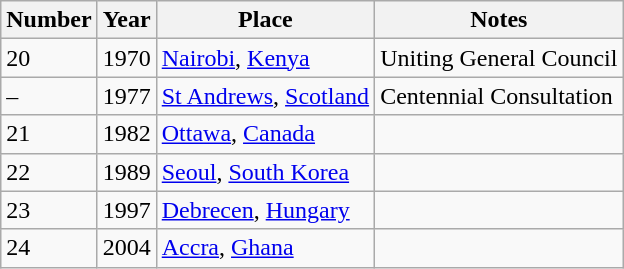<table class="wikitable">
<tr>
<th>Number</th>
<th>Year</th>
<th>Place</th>
<th>Notes</th>
</tr>
<tr>
<td>20</td>
<td>1970</td>
<td><a href='#'>Nairobi</a>, <a href='#'>Kenya</a></td>
<td>Uniting General Council</td>
</tr>
<tr>
<td>–</td>
<td>1977</td>
<td><a href='#'>St Andrews</a>, <a href='#'>Scotland</a></td>
<td>Centennial Consultation</td>
</tr>
<tr>
<td>21</td>
<td>1982</td>
<td><a href='#'>Ottawa</a>, <a href='#'>Canada</a></td>
<td></td>
</tr>
<tr>
<td>22</td>
<td>1989</td>
<td><a href='#'>Seoul</a>, <a href='#'>South Korea</a></td>
<td></td>
</tr>
<tr>
<td>23</td>
<td>1997</td>
<td><a href='#'>Debrecen</a>, <a href='#'>Hungary</a></td>
<td></td>
</tr>
<tr>
<td>24</td>
<td>2004</td>
<td><a href='#'>Accra</a>, <a href='#'>Ghana</a></td>
<td></td>
</tr>
</table>
